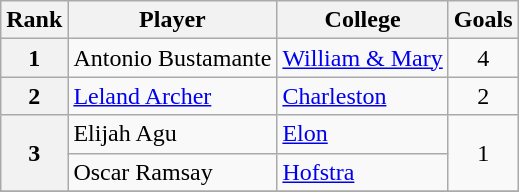<table class="wikitable" style="text-align:center">
<tr>
<th>Rank</th>
<th>Player</th>
<th>College</th>
<th>Goals</th>
</tr>
<tr>
<th>1</th>
<td align="left"> Antonio Bustamante</td>
<td align="left"><a href='#'>William & Mary</a></td>
<td>4</td>
</tr>
<tr>
<th>2</th>
<td align="left"> <a href='#'>Leland Archer</a></td>
<td align="left"><a href='#'>Charleston</a></td>
<td>2</td>
</tr>
<tr>
<th rowspan="2">3</th>
<td align="left"> Elijah Agu</td>
<td align="left"><a href='#'>Elon</a></td>
<td rowspan="2">1</td>
</tr>
<tr>
<td align="left"> Oscar Ramsay</td>
<td align="left"><a href='#'>Hofstra</a></td>
</tr>
<tr>
</tr>
</table>
